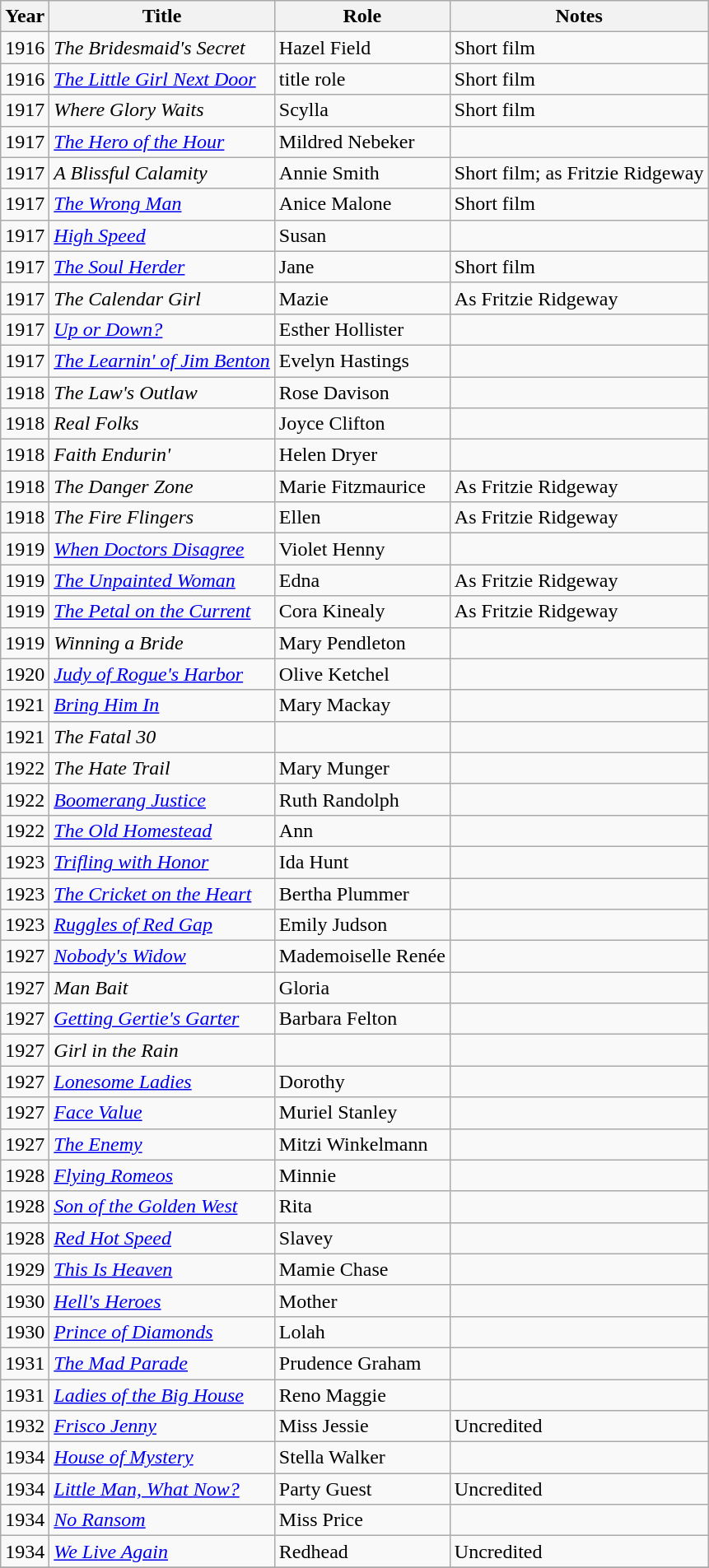<table class="wikitable sortable">
<tr>
<th>Year</th>
<th>Title</th>
<th>Role</th>
<th>Notes</th>
</tr>
<tr>
<td>1916</td>
<td><em>The Bridesmaid's Secret</em></td>
<td>Hazel Field</td>
<td>Short film</td>
</tr>
<tr>
<td>1916</td>
<td><em><a href='#'>The Little Girl Next Door</a></em></td>
<td>title role</td>
<td>Short film</td>
</tr>
<tr>
<td>1917</td>
<td><em>Where Glory Waits</em></td>
<td>Scylla</td>
<td>Short film</td>
</tr>
<tr>
<td>1917</td>
<td><em><a href='#'>The Hero of the Hour</a></em></td>
<td>Mildred Nebeker</td>
<td></td>
</tr>
<tr>
<td>1917</td>
<td><em>A Blissful Calamity</em></td>
<td>Annie Smith</td>
<td>Short film; as Fritzie Ridgeway</td>
</tr>
<tr>
<td>1917</td>
<td><em><a href='#'>The Wrong Man</a></em></td>
<td>Anice Malone</td>
<td>Short film</td>
</tr>
<tr>
<td>1917</td>
<td><em><a href='#'>High Speed</a></em></td>
<td>Susan</td>
<td></td>
</tr>
<tr>
<td>1917</td>
<td><em><a href='#'>The Soul Herder</a></em></td>
<td>Jane</td>
<td>Short film</td>
</tr>
<tr>
<td>1917</td>
<td><em> The Calendar Girl </em></td>
<td>Mazie</td>
<td>As Fritzie Ridgeway</td>
</tr>
<tr>
<td>1917</td>
<td><em><a href='#'>Up or Down?</a></em></td>
<td>Esther Hollister</td>
<td></td>
</tr>
<tr>
<td>1917</td>
<td><em><a href='#'>The Learnin' of Jim Benton</a></em></td>
<td>Evelyn Hastings</td>
<td></td>
</tr>
<tr>
<td>1918</td>
<td><em>The Law's Outlaw</em></td>
<td>Rose Davison</td>
<td></td>
</tr>
<tr>
<td>1918</td>
<td><em>Real Folks </em></td>
<td>Joyce Clifton</td>
<td></td>
</tr>
<tr>
<td>1918</td>
<td><em>Faith Endurin' </em></td>
<td>Helen Dryer</td>
<td></td>
</tr>
<tr>
<td>1918</td>
<td><em>The Danger Zone </em></td>
<td>Marie Fitzmaurice</td>
<td>As Fritzie Ridgeway</td>
</tr>
<tr>
<td>1918</td>
<td><em>The Fire Flingers </em></td>
<td>Ellen</td>
<td>As Fritzie Ridgeway</td>
</tr>
<tr>
<td>1919</td>
<td><em><a href='#'>When Doctors Disagree</a></em></td>
<td>Violet Henny</td>
<td></td>
</tr>
<tr>
<td>1919</td>
<td><em><a href='#'>The Unpainted Woman</a></em></td>
<td>Edna</td>
<td>As Fritzie Ridgeway</td>
</tr>
<tr>
<td>1919</td>
<td><em><a href='#'>The Petal on the Current</a></em></td>
<td>Cora Kinealy</td>
<td>As Fritzie Ridgeway</td>
</tr>
<tr>
<td>1919</td>
<td><em>Winning a Bride </em></td>
<td>Mary Pendleton</td>
<td></td>
</tr>
<tr>
<td>1920</td>
<td><em><a href='#'>Judy of Rogue's Harbor</a></em></td>
<td>Olive Ketchel</td>
<td></td>
</tr>
<tr>
<td>1921</td>
<td><em><a href='#'>Bring Him In</a></em></td>
<td>Mary Mackay</td>
<td></td>
</tr>
<tr>
<td>1921</td>
<td><em>The Fatal 30</em></td>
<td></td>
<td></td>
</tr>
<tr>
<td>1922</td>
<td><em>The Hate Trail </em></td>
<td>Mary Munger</td>
<td></td>
</tr>
<tr>
<td>1922</td>
<td><em><a href='#'>Boomerang Justice</a></em></td>
<td>Ruth Randolph</td>
<td></td>
</tr>
<tr>
<td>1922</td>
<td><em><a href='#'>The Old Homestead</a></em></td>
<td>Ann</td>
<td></td>
</tr>
<tr>
<td>1923</td>
<td><em><a href='#'>Trifling with Honor</a> </em></td>
<td>Ida Hunt</td>
<td></td>
</tr>
<tr>
<td>1923</td>
<td><em><a href='#'>The Cricket on the Heart</a></em></td>
<td>Bertha Plummer</td>
<td></td>
</tr>
<tr>
<td>1923</td>
<td><em><a href='#'>Ruggles of Red Gap</a></em></td>
<td>Emily Judson</td>
<td></td>
</tr>
<tr>
<td>1927</td>
<td><em><a href='#'>Nobody's Widow</a></em></td>
<td>Mademoiselle Renée</td>
<td></td>
</tr>
<tr>
<td>1927</td>
<td><em>Man Bait </em></td>
<td>Gloria</td>
<td></td>
</tr>
<tr>
<td>1927</td>
<td><em><a href='#'>Getting Gertie's Garter</a></em></td>
<td>Barbara Felton</td>
<td></td>
</tr>
<tr>
<td>1927</td>
<td><em>Girl in the Rain </em></td>
<td></td>
<td></td>
</tr>
<tr>
<td>1927</td>
<td><em><a href='#'>Lonesome Ladies</a></em></td>
<td>Dorothy</td>
<td></td>
</tr>
<tr>
<td>1927</td>
<td><em><a href='#'>Face Value</a></em></td>
<td>Muriel Stanley</td>
<td></td>
</tr>
<tr>
<td>1927</td>
<td><em><a href='#'>The Enemy</a></em></td>
<td>Mitzi Winkelmann</td>
<td></td>
</tr>
<tr>
<td>1928</td>
<td><em><a href='#'>Flying Romeos</a></em></td>
<td>Minnie</td>
<td></td>
</tr>
<tr>
<td>1928</td>
<td><em><a href='#'>Son of the Golden West</a></em></td>
<td>Rita</td>
<td></td>
</tr>
<tr>
<td>1928</td>
<td><em><a href='#'>Red Hot Speed</a></em></td>
<td>Slavey</td>
<td></td>
</tr>
<tr>
<td>1929</td>
<td><em><a href='#'>This Is Heaven</a></em></td>
<td>Mamie Chase</td>
<td></td>
</tr>
<tr>
<td>1930</td>
<td><em><a href='#'>Hell's Heroes</a></em></td>
<td>Mother</td>
<td></td>
</tr>
<tr>
<td>1930</td>
<td><em><a href='#'>Prince of Diamonds</a></em></td>
<td>Lolah</td>
<td></td>
</tr>
<tr>
<td>1931</td>
<td><em><a href='#'>The Mad Parade</a></em></td>
<td>Prudence Graham</td>
<td></td>
</tr>
<tr>
<td>1931</td>
<td><em><a href='#'>Ladies of the Big House</a></em></td>
<td>Reno Maggie</td>
<td></td>
</tr>
<tr>
<td>1932</td>
<td><em><a href='#'>Frisco Jenny</a></em></td>
<td>Miss Jessie</td>
<td>Uncredited</td>
</tr>
<tr>
<td>1934</td>
<td><em><a href='#'>House of Mystery</a></em></td>
<td>Stella Walker</td>
<td></td>
</tr>
<tr>
<td>1934</td>
<td><em><a href='#'>Little Man, What Now?</a></em></td>
<td>Party Guest</td>
<td>Uncredited</td>
</tr>
<tr>
<td>1934</td>
<td><em><a href='#'>No Ransom</a></em></td>
<td>Miss Price</td>
<td></td>
</tr>
<tr>
<td>1934</td>
<td><em><a href='#'>We Live Again</a></em></td>
<td>Redhead</td>
<td>Uncredited</td>
</tr>
<tr>
</tr>
</table>
